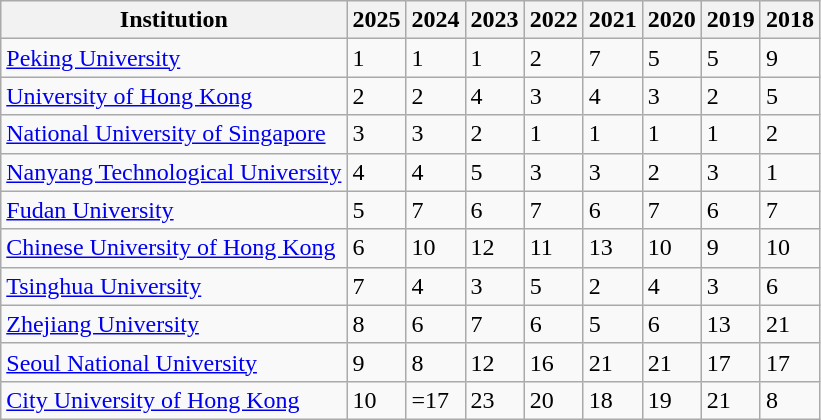<table class="wikitable sortable">
<tr>
<th>Institution</th>
<th>2025</th>
<th>2024</th>
<th>2023</th>
<th>2022</th>
<th>2021</th>
<th>2020</th>
<th>2019</th>
<th>2018</th>
</tr>
<tr>
<td> <a href='#'>Peking University</a></td>
<td>1</td>
<td>1</td>
<td>1</td>
<td>2</td>
<td>7</td>
<td>5</td>
<td>5</td>
<td>9</td>
</tr>
<tr>
<td> <a href='#'>University of Hong Kong</a></td>
<td>2</td>
<td>2</td>
<td>4</td>
<td>3</td>
<td>4</td>
<td>3</td>
<td>2</td>
<td>5</td>
</tr>
<tr>
<td> <a href='#'>National University of Singapore</a></td>
<td>3</td>
<td>3</td>
<td>2</td>
<td>1</td>
<td>1</td>
<td>1</td>
<td>1</td>
<td>2</td>
</tr>
<tr>
<td> <a href='#'>Nanyang Technological University</a></td>
<td>4</td>
<td>4</td>
<td>5</td>
<td>3</td>
<td>3</td>
<td>2</td>
<td>3</td>
<td>1</td>
</tr>
<tr>
<td> <a href='#'>Fudan University</a></td>
<td>5</td>
<td>7</td>
<td>6</td>
<td>7</td>
<td>6</td>
<td>7</td>
<td>6</td>
<td>7</td>
</tr>
<tr>
<td> <a href='#'>Chinese University of Hong Kong</a></td>
<td>6</td>
<td>10</td>
<td>12</td>
<td>11</td>
<td>13</td>
<td>10</td>
<td>9</td>
<td>10</td>
</tr>
<tr>
<td> <a href='#'>Tsinghua University</a></td>
<td>7</td>
<td>4</td>
<td>3</td>
<td>5</td>
<td>2</td>
<td>4</td>
<td>3</td>
<td>6</td>
</tr>
<tr>
<td> <a href='#'>Zhejiang University</a></td>
<td>8</td>
<td>6</td>
<td>7</td>
<td>6</td>
<td>5</td>
<td>6</td>
<td>13</td>
<td>21</td>
</tr>
<tr>
<td> <a href='#'>Seoul National University</a></td>
<td>9</td>
<td>8</td>
<td>12</td>
<td>16</td>
<td>21</td>
<td>21</td>
<td>17</td>
<td>17</td>
</tr>
<tr>
<td> <a href='#'>City University of Hong Kong</a></td>
<td>10</td>
<td>=17</td>
<td>23</td>
<td>20</td>
<td>18</td>
<td>19</td>
<td>21</td>
<td>8</td>
</tr>
</table>
